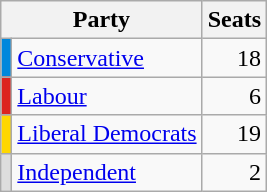<table class="wikitable">
<tr>
<th colspan=2>Party</th>
<th>Seats</th>
</tr>
<tr>
<th style="background-color: #0087DC"></th>
<td><a href='#'>Conservative</a></td>
<td align=right>18</td>
</tr>
<tr>
<th style="background-color: #DC241f"></th>
<td><a href='#'>Labour</a></td>
<td align=right>6</td>
</tr>
<tr>
<th style="background-color: #ffd700"></th>
<td><a href='#'>Liberal Democrats</a></td>
<td align=right>19</td>
</tr>
<tr>
<th style="background-color: #DDDDDD"></th>
<td><a href='#'>Independent</a></td>
<td align=right>2</td>
</tr>
</table>
